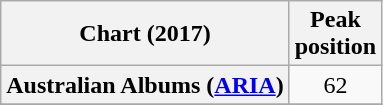<table class="wikitable sortable plainrowheaders" style="text-align:center">
<tr>
<th scope="col">Chart (2017)</th>
<th scope="col">Peak<br> position</th>
</tr>
<tr>
<th scope="row">Australian Albums (<a href='#'>ARIA</a>)</th>
<td>62</td>
</tr>
<tr>
</tr>
<tr>
</tr>
<tr>
</tr>
<tr>
</tr>
<tr>
</tr>
<tr>
</tr>
<tr>
</tr>
<tr>
</tr>
</table>
